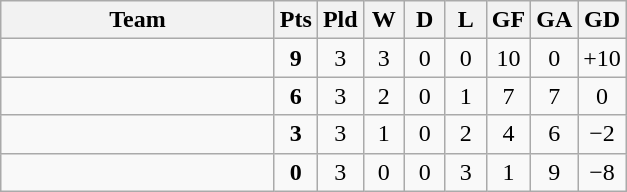<table class="wikitable" style="text-align:center;">
<tr>
<th width=175>Team</th>
<th width=20 abbr="Points">Pts</th>
<th width=20 abbr="Played">Pld</th>
<th width=20 abbr="Won">W</th>
<th width=20 abbr="Drawn">D</th>
<th width=20 abbr="Lost">L</th>
<th width=20 abbr="Goals for">GF</th>
<th width=20 abbr="Goals against">GA</th>
<th width=20 abbr="Goal difference">GD</th>
</tr>
<tr>
<td style="text-align:left;"></td>
<td><strong>9</strong></td>
<td>3</td>
<td>3</td>
<td>0</td>
<td>0</td>
<td>10</td>
<td>0</td>
<td>+10</td>
</tr>
<tr>
<td style="text-align:left;"></td>
<td><strong>6</strong></td>
<td>3</td>
<td>2</td>
<td>0</td>
<td>1</td>
<td>7</td>
<td>7</td>
<td>0</td>
</tr>
<tr>
<td style="text-align:left;"></td>
<td><strong>3</strong></td>
<td>3</td>
<td>1</td>
<td>0</td>
<td>2</td>
<td>4</td>
<td>6</td>
<td>−2</td>
</tr>
<tr>
<td style="text-align:left;"></td>
<td><strong>0</strong></td>
<td>3</td>
<td>0</td>
<td>0</td>
<td>3</td>
<td>1</td>
<td>9</td>
<td>−8</td>
</tr>
</table>
